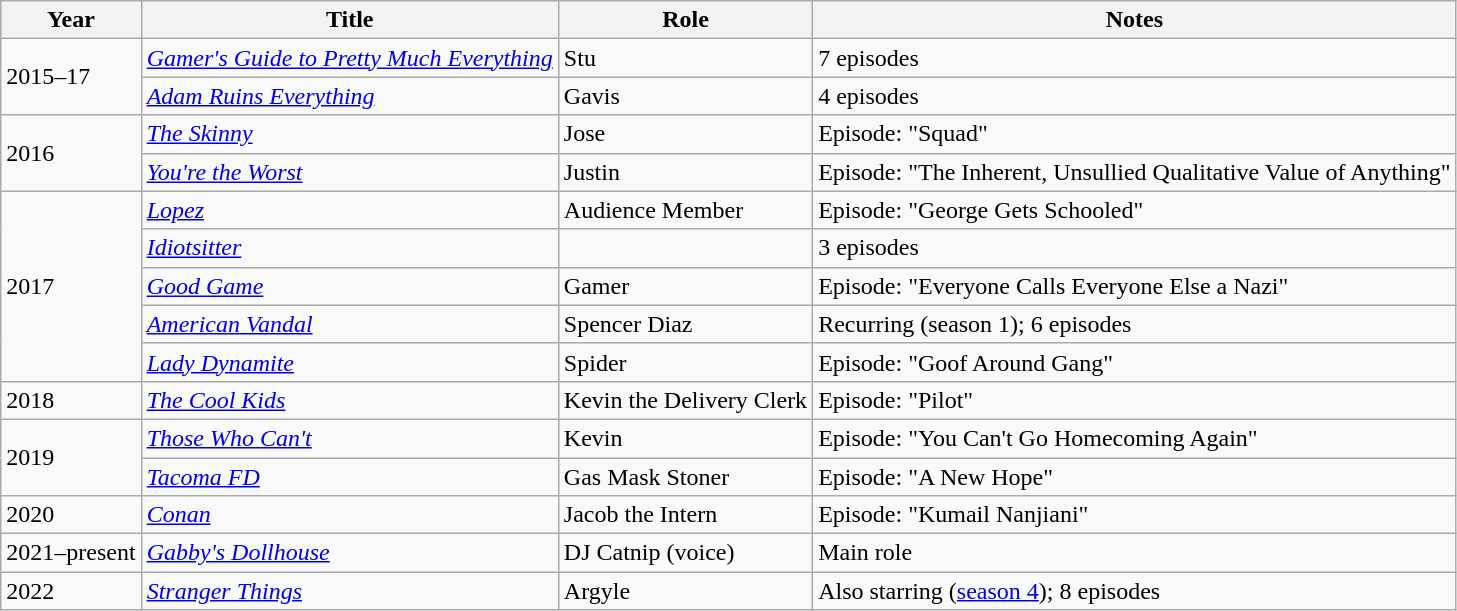<table class = "wikitable sortable">
<tr>
<th>Year</th>
<th>Title</th>
<th>Role</th>
<th class="unsortable">Notes</th>
</tr>
<tr>
<td rowspan=2>2015–17</td>
<td><em><a href='#'>Gamer's Guide to Pretty Much Everything</a></em></td>
<td>Stu</td>
<td>7 episodes</td>
</tr>
<tr>
<td><em><a href='#'>Adam Ruins Everything</a></em></td>
<td>Gavis</td>
<td>4 episodes</td>
</tr>
<tr>
<td rowspan=2>2016</td>
<td><em><a href='#'>The Skinny</a></em></td>
<td>Jose</td>
<td>Episode: "Squad"</td>
</tr>
<tr>
<td><em><a href='#'>You're the Worst</a></em></td>
<td>Justin</td>
<td>Episode: "The Inherent, Unsullied Qualitative Value of Anything"</td>
</tr>
<tr>
<td rowspan=5>2017</td>
<td><em><a href='#'>Lopez</a></em></td>
<td>Audience Member</td>
<td>Episode: "George Gets Schooled"</td>
</tr>
<tr>
<td><em><a href='#'>Idiotsitter</a></em></td>
<td></td>
<td>3 episodes</td>
</tr>
<tr>
<td><em><a href='#'>Good Game</a></em></td>
<td>Gamer</td>
<td>Episode: "Everyone Calls Everyone Else a Nazi"</td>
</tr>
<tr>
<td><em><a href='#'>American Vandal</a></em></td>
<td>Spencer Diaz</td>
<td>Recurring (season 1); 6 episodes</td>
</tr>
<tr>
<td><em><a href='#'>Lady Dynamite</a></em></td>
<td>Spider</td>
<td>Episode: "Goof Around Gang"</td>
</tr>
<tr>
<td>2018</td>
<td><em><a href='#'>The Cool Kids</a></em></td>
<td>Kevin the Delivery Clerk</td>
<td>Episode: "Pilot"</td>
</tr>
<tr>
<td rowspan=2>2019</td>
<td><em><a href='#'>Those Who Can't</a></em></td>
<td>Kevin</td>
<td>Episode: "You Can't Go Homecoming Again"</td>
</tr>
<tr>
<td><em><a href='#'>Tacoma FD</a></em></td>
<td>Gas Mask Stoner</td>
<td>Episode: "A New Hope"</td>
</tr>
<tr>
<td>2020</td>
<td><em><a href='#'>Conan</a></em></td>
<td>Jacob the Intern</td>
<td>Episode: "Kumail Nanjiani"</td>
</tr>
<tr>
<td>2021–present</td>
<td><em><a href='#'>Gabby's Dollhouse</a></em></td>
<td>DJ Catnip (voice)</td>
<td>Main role</td>
</tr>
<tr>
<td>2022</td>
<td><em><a href='#'>Stranger Things</a></em></td>
<td>Argyle</td>
<td>Also starring (<a href='#'>season 4</a>); 8 episodes</td>
</tr>
</table>
